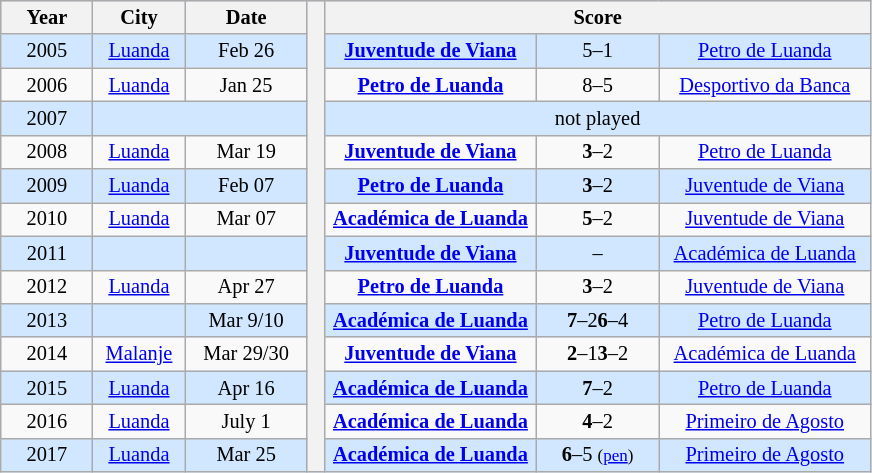<table class="wikitable" style="font-size:85%; text-align: center;">
<tr bgcolor=#c1d8ff>
<th rowspan=1 width=55px>Year</th>
<th rowspan=1 width=55px>City</th>
<th rowspan=1 width=75px>Date</th>
<th width=5px rowspan=15 bgcolor=ffffff></th>
<th colspan=3>Score</th>
</tr>
<tr bgcolor=#d0e7ff>
<td>2005 </td>
<td><a href='#'>Luanda</a></td>
<td>Feb 26</td>
<td width=135px><strong><a href='#'>Juventude de Viana</a></strong></td>
<td width=75px>5–1</td>
<td width=135px><a href='#'>Petro de Luanda</a></td>
</tr>
<tr>
<td>2006 </td>
<td><a href='#'>Luanda</a></td>
<td>Jan 25</td>
<td><strong><a href='#'>Petro de Luanda</a></strong></td>
<td>8–5</td>
<td><a href='#'>Desportivo da Banca</a></td>
</tr>
<tr bgcolor=#d0e7ff>
<td>2007</td>
<td colspan=2></td>
<td colspan=3>not played</td>
</tr>
<tr>
<td>2008 </td>
<td><a href='#'>Luanda</a></td>
<td>Mar 19</td>
<td><strong><a href='#'>Juventude de Viana</a></strong></td>
<td><strong>3</strong>–2</td>
<td><a href='#'>Petro de Luanda</a></td>
</tr>
<tr bgcolor=#d0e7ff>
<td>2009 </td>
<td><a href='#'>Luanda</a></td>
<td>Feb 07</td>
<td><strong><a href='#'>Petro de Luanda</a></strong></td>
<td><strong>3</strong>–2</td>
<td><a href='#'>Juventude de Viana</a></td>
</tr>
<tr>
<td>2010 </td>
<td><a href='#'>Luanda</a></td>
<td>Mar 07</td>
<td><strong><a href='#'>Académica de Luanda</a></strong></td>
<td><strong>5</strong>–2</td>
<td><a href='#'>Juventude de Viana</a></td>
</tr>
<tr bgcolor=#d0e7ff>
<td>2011</td>
<td></td>
<td></td>
<td><strong><a href='#'>Juventude de Viana</a></strong></td>
<td>–</td>
<td><a href='#'>Académica de Luanda</a></td>
</tr>
<tr>
<td>2012 </td>
<td><a href='#'>Luanda</a></td>
<td>Apr 27</td>
<td><strong><a href='#'>Petro de Luanda</a></strong></td>
<td><strong>3</strong>–2</td>
<td><a href='#'>Juventude de Viana</a></td>
</tr>
<tr bgcolor=#d0e7ff>
<td>2013 </td>
<td></td>
<td>Mar 9/10</td>
<td><strong><a href='#'>Académica de Luanda</a></strong></td>
<td><strong>7</strong>–2<strong>6</strong>–4</td>
<td><a href='#'>Petro de Luanda</a></td>
</tr>
<tr>
<td>2014 </td>
<td><a href='#'>Malanje</a></td>
<td>Mar 29/30</td>
<td><strong><a href='#'>Juventude de Viana</a></strong></td>
<td><strong>2</strong>–1<strong>3</strong>–2</td>
<td><a href='#'>Académica de Luanda</a></td>
</tr>
<tr bgcolor=#d0e7ff>
<td>2015 </td>
<td><a href='#'>Luanda</a></td>
<td>Apr 16</td>
<td><strong><a href='#'>Académica de Luanda</a></strong></td>
<td><strong>7</strong>–2</td>
<td><a href='#'>Petro de Luanda</a></td>
</tr>
<tr>
<td>2016</td>
<td><a href='#'>Luanda</a></td>
<td>July 1</td>
<td><strong><a href='#'>Académica de Luanda</a></strong></td>
<td><strong>4</strong>–2</td>
<td><a href='#'>Primeiro de Agosto</a></td>
</tr>
<tr bgcolor=#d0e7ff>
<td>2017</td>
<td><a href='#'>Luanda</a></td>
<td>Mar 25</td>
<td><strong><a href='#'>Académica de Luanda</a></strong></td>
<td><strong>6</strong>–5 <small>(<a href='#'>pen</a>)</small></td>
<td><a href='#'>Primeiro de Agosto</a></td>
</tr>
</table>
